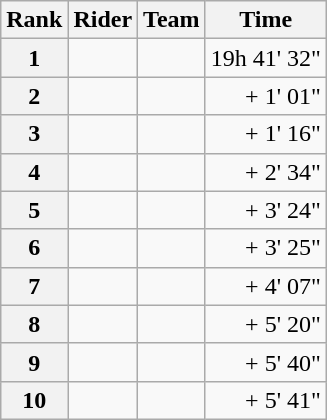<table class="wikitable" style="margin-bottom:0;">
<tr>
<th scope="col">Rank</th>
<th scope="col">Rider</th>
<th scope="col">Team</th>
<th scope="col">Time</th>
</tr>
<tr>
<th scope="row">1</th>
<td> </td>
<td></td>
<td style="text-align:right;">19h 41' 32"</td>
</tr>
<tr>
<th scope="row">2</th>
<td></td>
<td></td>
<td style="text-align:right;">+ 1' 01"</td>
</tr>
<tr>
<th scope="row">3</th>
<td> </td>
<td></td>
<td style="text-align:right;">+ 1' 16"</td>
</tr>
<tr>
<th scope="row">4</th>
<td></td>
<td></td>
<td style="text-align:right;">+ 2' 34"</td>
</tr>
<tr>
<th scope="row">5</th>
<td> </td>
<td></td>
<td style="text-align:right;">+ 3' 24"</td>
</tr>
<tr>
<th scope="row">6</th>
<td></td>
<td></td>
<td style="text-align:right;">+ 3' 25"</td>
</tr>
<tr>
<th scope="row">7</th>
<td></td>
<td></td>
<td style="text-align:right;">+ 4' 07"</td>
</tr>
<tr>
<th scope="row">8</th>
<td></td>
<td></td>
<td style="text-align:right;">+ 5' 20"</td>
</tr>
<tr>
<th scope="row">9</th>
<td></td>
<td></td>
<td style="text-align:right;">+ 5' 40"</td>
</tr>
<tr>
<th scope="row">10</th>
<td> </td>
<td></td>
<td style="text-align:right;">+ 5' 41"</td>
</tr>
</table>
